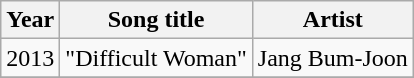<table class="wikitable">
<tr>
<th>Year</th>
<th>Song title</th>
<th>Artist</th>
</tr>
<tr>
<td>2013</td>
<td>"Difficult Woman"</td>
<td>Jang Bum-Joon</td>
</tr>
<tr>
</tr>
</table>
